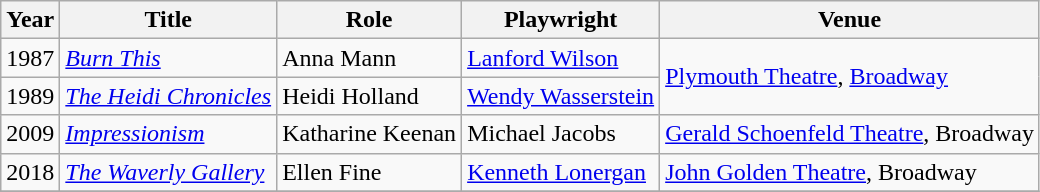<table class="wikitable sortable">
<tr>
<th>Year</th>
<th>Title</th>
<th>Role</th>
<th>Playwright</th>
<th class="unsortable">Venue</th>
</tr>
<tr>
<td>1987</td>
<td><em><a href='#'>Burn This</a></em></td>
<td>Anna Mann</td>
<td><a href='#'>Lanford Wilson</a></td>
<td rowspan=2><a href='#'>Plymouth Theatre</a>, <a href='#'>Broadway</a></td>
</tr>
<tr>
<td>1989</td>
<td><em><a href='#'>The Heidi Chronicles</a></em></td>
<td>Heidi Holland</td>
<td><a href='#'>Wendy Wasserstein</a></td>
</tr>
<tr>
<td>2009</td>
<td><em><a href='#'>Impressionism</a></em></td>
<td>Katharine Keenan</td>
<td>Michael Jacobs</td>
<td><a href='#'>Gerald Schoenfeld Theatre</a>, Broadway</td>
</tr>
<tr>
<td>2018</td>
<td><em><a href='#'>The Waverly Gallery</a></em></td>
<td>Ellen Fine</td>
<td><a href='#'>Kenneth Lonergan</a></td>
<td><a href='#'>John Golden Theatre</a>, Broadway</td>
</tr>
<tr>
</tr>
</table>
